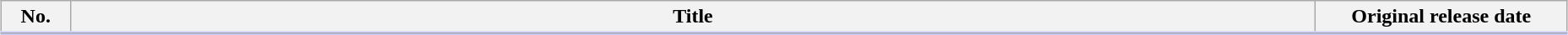<table class="plainrowheaders wikitable" style="width:98%; margin:auto;">
<tr style="border-bottom: 3px solid #CCF;">
<th style="width:3em;">No.</th>
<th>Title</th>
<th style="width:12em;">Original release date</th>
</tr>
<tr>
</tr>
</table>
